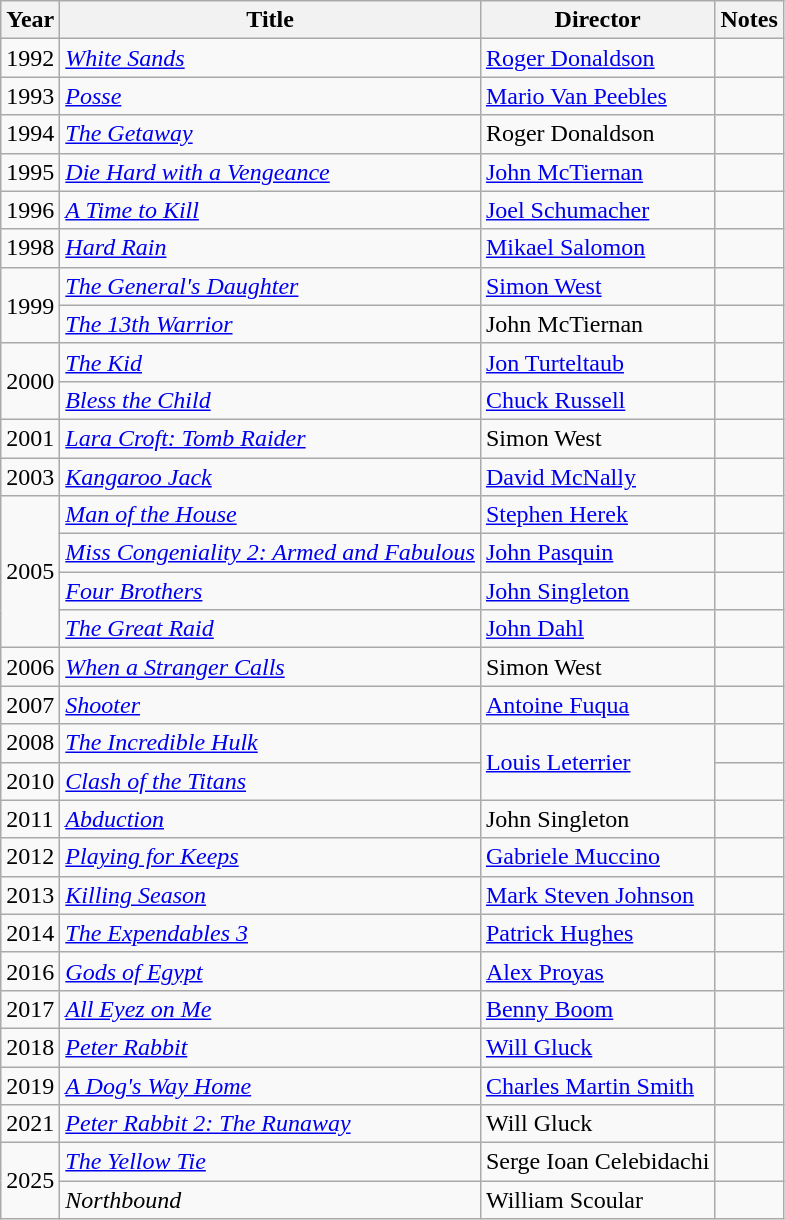<table class="wikitable">
<tr>
<th>Year</th>
<th>Title</th>
<th>Director</th>
<th>Notes</th>
</tr>
<tr>
<td>1992</td>
<td><em><a href='#'>White Sands</a></em></td>
<td><a href='#'>Roger Donaldson</a></td>
<td></td>
</tr>
<tr>
<td>1993</td>
<td><em><a href='#'>Posse</a></em></td>
<td><a href='#'>Mario Van Peebles</a></td>
<td></td>
</tr>
<tr>
<td>1994</td>
<td><em><a href='#'>The Getaway</a></em></td>
<td>Roger Donaldson</td>
<td></td>
</tr>
<tr>
<td>1995</td>
<td><em><a href='#'>Die Hard with a Vengeance</a></em></td>
<td><a href='#'>John McTiernan</a></td>
<td></td>
</tr>
<tr>
<td>1996</td>
<td><em><a href='#'>A Time to Kill</a></em></td>
<td><a href='#'>Joel Schumacher</a></td>
<td></td>
</tr>
<tr>
<td>1998</td>
<td><em><a href='#'>Hard Rain</a></em></td>
<td><a href='#'>Mikael Salomon</a></td>
<td></td>
</tr>
<tr>
<td rowspan=2>1999</td>
<td><em><a href='#'>The General's Daughter</a></em></td>
<td><a href='#'>Simon West</a></td>
<td></td>
</tr>
<tr>
<td><em><a href='#'>The 13th Warrior</a></em></td>
<td>John McTiernan</td>
<td></td>
</tr>
<tr>
<td rowspan=2>2000</td>
<td><em><a href='#'>The Kid</a></em></td>
<td><a href='#'>Jon Turteltaub</a></td>
<td></td>
</tr>
<tr>
<td><em><a href='#'>Bless the Child</a></em></td>
<td><a href='#'>Chuck Russell</a></td>
<td></td>
</tr>
<tr>
<td>2001</td>
<td><em><a href='#'>Lara Croft: Tomb Raider</a></em></td>
<td>Simon West</td>
<td></td>
</tr>
<tr>
<td>2003</td>
<td><em><a href='#'>Kangaroo Jack</a></em></td>
<td><a href='#'>David McNally</a></td>
<td></td>
</tr>
<tr>
<td rowspan=4>2005</td>
<td><em><a href='#'>Man of the House</a></em></td>
<td><a href='#'>Stephen Herek</a></td>
<td></td>
</tr>
<tr>
<td><em><a href='#'>Miss Congeniality 2: Armed and Fabulous</a></em></td>
<td><a href='#'>John Pasquin</a></td>
<td></td>
</tr>
<tr>
<td><em><a href='#'>Four Brothers</a></em></td>
<td><a href='#'>John Singleton</a></td>
<td></td>
</tr>
<tr>
<td><em><a href='#'>The Great Raid</a></em></td>
<td><a href='#'>John Dahl</a></td>
<td></td>
</tr>
<tr>
<td>2006</td>
<td><em><a href='#'>When a Stranger Calls</a></em></td>
<td>Simon West</td>
<td></td>
</tr>
<tr>
<td>2007</td>
<td><em><a href='#'>Shooter</a></em></td>
<td><a href='#'>Antoine Fuqua</a></td>
<td></td>
</tr>
<tr>
<td>2008</td>
<td><em><a href='#'>The Incredible Hulk</a></em></td>
<td rowspan=2><a href='#'>Louis Leterrier</a></td>
<td></td>
</tr>
<tr>
<td>2010</td>
<td><em><a href='#'>Clash of the Titans</a></em></td>
<td></td>
</tr>
<tr>
<td>2011</td>
<td><em><a href='#'>Abduction</a></em></td>
<td>John Singleton</td>
<td></td>
</tr>
<tr>
<td>2012</td>
<td><em><a href='#'>Playing for Keeps</a></em></td>
<td><a href='#'>Gabriele Muccino</a></td>
<td></td>
</tr>
<tr>
<td>2013</td>
<td><em><a href='#'>Killing Season</a></em></td>
<td><a href='#'>Mark Steven Johnson</a></td>
<td></td>
</tr>
<tr>
<td>2014</td>
<td><em><a href='#'>The Expendables 3</a></em></td>
<td><a href='#'>Patrick Hughes</a></td>
<td></td>
</tr>
<tr>
<td>2016</td>
<td><em><a href='#'>Gods of Egypt</a></em></td>
<td><a href='#'>Alex Proyas</a></td>
<td></td>
</tr>
<tr>
<td>2017</td>
<td><em><a href='#'>All Eyez on Me</a></em></td>
<td><a href='#'>Benny Boom</a></td>
<td></td>
</tr>
<tr>
<td>2018</td>
<td><em><a href='#'>Peter Rabbit</a></em></td>
<td><a href='#'>Will Gluck</a></td>
<td></td>
</tr>
<tr>
<td>2019</td>
<td><em><a href='#'>A Dog's Way Home</a></em></td>
<td><a href='#'>Charles Martin Smith</a></td>
<td></td>
</tr>
<tr>
<td>2021</td>
<td><em><a href='#'>Peter Rabbit 2: The Runaway</a></em></td>
<td>Will Gluck</td>
<td></td>
</tr>
<tr>
<td rowspan=2>2025</td>
<td><em><a href='#'>The Yellow Tie</a></em></td>
<td>Serge Ioan Celebidachi</td>
<td></td>
</tr>
<tr>
<td><em>Northbound</em></td>
<td>William Scoular</td>
<td></td>
</tr>
</table>
